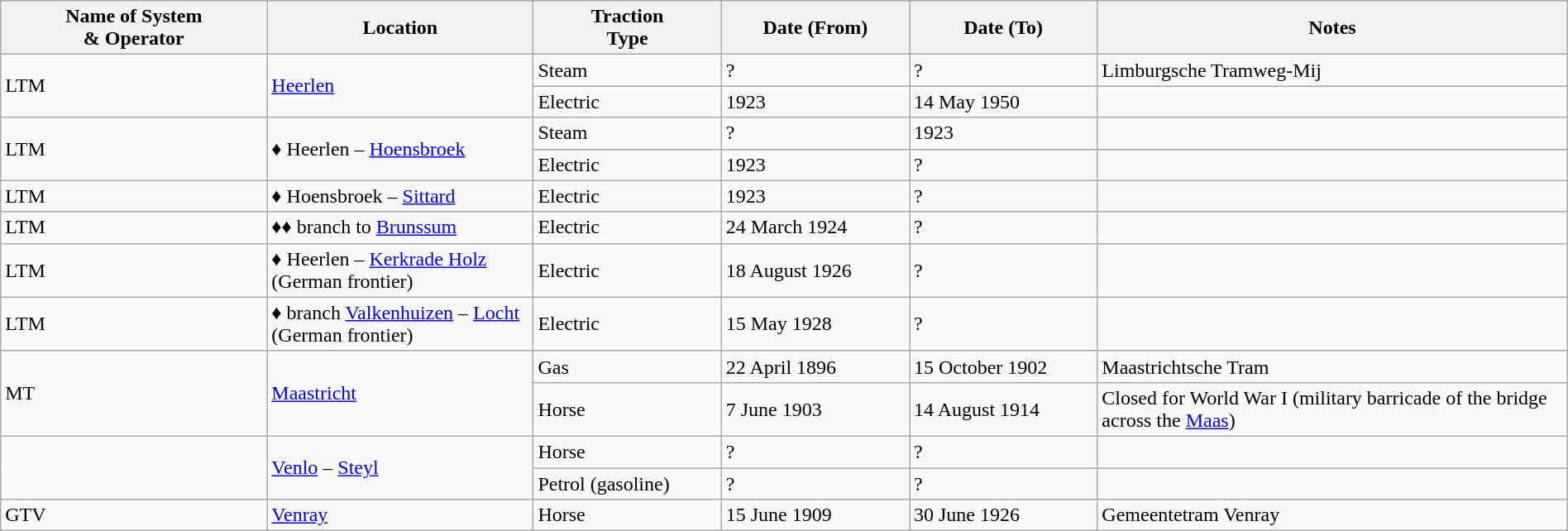<table class="wikitable" width=100%>
<tr>
<th width=17%>Name of System<br>& Operator</th>
<th width=17%>Location</th>
<th width=12%>Traction<br>Type</th>
<th width=12%>Date (From)</th>
<th width=12%>Date (To)</th>
<th width=30%>Notes</th>
</tr>
<tr>
<td rowspan="2">LTM</td>
<td rowspan="2"><a href='#'>Heerlen</a></td>
<td>Steam</td>
<td>?</td>
<td>?</td>
<td>Limburgsche Tramweg-Mij</td>
</tr>
<tr>
<td>Electric</td>
<td>1923</td>
<td>14 May 1950</td>
<td> </td>
</tr>
<tr>
<td rowspan="2">LTM</td>
<td rowspan="2">♦ Heerlen – <a href='#'>Hoensbroek</a></td>
<td>Steam</td>
<td>?</td>
<td>1923</td>
<td> </td>
</tr>
<tr>
<td>Electric</td>
<td>1923</td>
<td>?</td>
<td> </td>
</tr>
<tr>
<td>LTM</td>
<td>♦ Hoensbroek – <a href='#'>Sittard</a></td>
<td>Electric</td>
<td>1923</td>
<td>?</td>
<td> </td>
</tr>
<tr>
<td>LTM</td>
<td>♦♦ branch to <a href='#'>Brunssum</a></td>
<td>Electric</td>
<td>24 March 1924</td>
<td>?</td>
<td> </td>
</tr>
<tr>
<td>LTM</td>
<td>♦ Heerlen – <a href='#'>Kerkrade Holz</a> (German frontier)</td>
<td>Electric</td>
<td>18 August 1926</td>
<td>?</td>
<td> </td>
</tr>
<tr>
<td>LTM</td>
<td>♦ branch <a href='#'>Valkenhuizen</a> – <a href='#'>Locht</a> (German frontier)</td>
<td>Electric</td>
<td>15 May 1928</td>
<td>?</td>
<td> </td>
</tr>
<tr>
<td rowspan="2">MT</td>
<td rowspan="2"><a href='#'>Maastricht</a></td>
<td>Gas</td>
<td>22 April 1896</td>
<td>15 October 1902</td>
<td>Maastrichtsche Tram</td>
</tr>
<tr>
<td>Horse</td>
<td>7 June 1903</td>
<td>14 August 1914</td>
<td>Closed for World War I (military barricade of the bridge across the <a href='#'>Maas</a>)</td>
</tr>
<tr>
<td rowspan="2"> </td>
<td rowspan="2"><a href='#'>Venlo</a> – <a href='#'>Steyl</a></td>
<td>Horse</td>
<td>?</td>
<td>?</td>
<td> </td>
</tr>
<tr>
<td>Petrol (gasoline)</td>
<td>?</td>
<td>?</td>
<td> </td>
</tr>
<tr>
<td>GTV</td>
<td><a href='#'>Venray</a></td>
<td>Horse</td>
<td>15 June 1909</td>
<td>30 June 1926</td>
<td>Gemeentetram Venray</td>
</tr>
</table>
